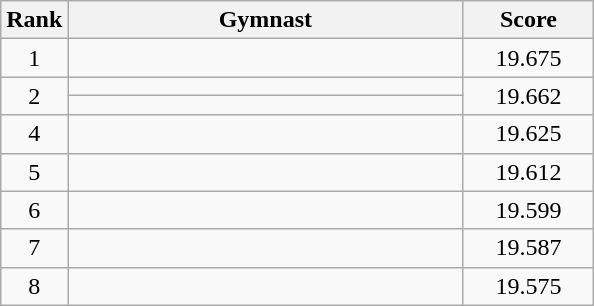<table class="wikitable" style="text-align:center">
<tr>
<th>Rank</th>
<th style="width:16em">Gymnast</th>
<th style="width:5em">Score</th>
</tr>
<tr>
<td>1</td>
<td align=left></td>
<td>19.675</td>
</tr>
<tr>
<td rowspan=2>2</td>
<td align=left></td>
<td rowspan=2>19.662</td>
</tr>
<tr>
<td align=left></td>
</tr>
<tr>
<td>4</td>
<td align=left></td>
<td>19.625</td>
</tr>
<tr>
<td>5</td>
<td align=left></td>
<td>19.612</td>
</tr>
<tr>
<td>6</td>
<td align=left></td>
<td>19.599</td>
</tr>
<tr>
<td>7</td>
<td align=left></td>
<td>19.587</td>
</tr>
<tr>
<td>8</td>
<td align=left></td>
<td>19.575</td>
</tr>
</table>
